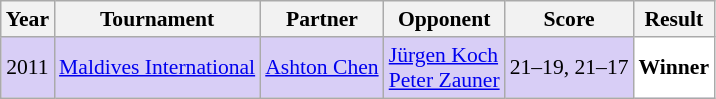<table class="sortable wikitable" style="font-size: 90%;">
<tr>
<th>Year</th>
<th>Tournament</th>
<th>Partner</th>
<th>Opponent</th>
<th>Score</th>
<th>Result</th>
</tr>
<tr style="background:#D8CEF6">
<td align="center">2011</td>
<td align="left"><a href='#'>Maldives International</a></td>
<td align="left"> <a href='#'>Ashton Chen</a></td>
<td align="left"> <a href='#'>Jürgen Koch</a><br> <a href='#'>Peter Zauner</a></td>
<td align="left">21–19, 21–17</td>
<td style="text-align:left; background:white"> <strong>Winner</strong></td>
</tr>
</table>
